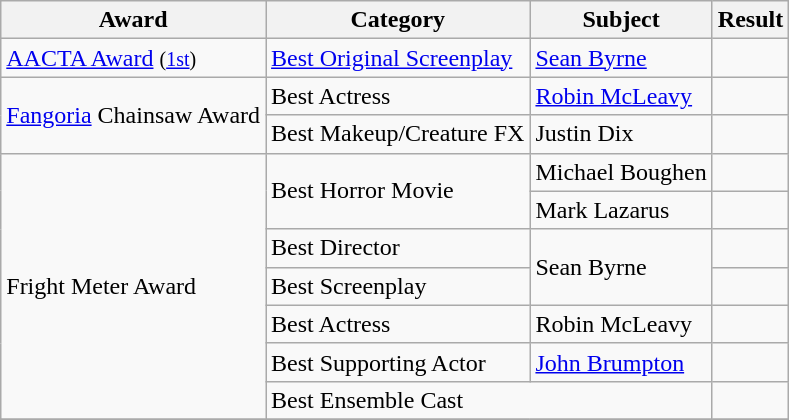<table class="wikitable">
<tr>
<th>Award</th>
<th>Category</th>
<th>Subject</th>
<th>Result</th>
</tr>
<tr>
<td><a href='#'>AACTA Award</a> <small>(<a href='#'>1st</a>)</small></td>
<td><a href='#'>Best Original Screenplay</a></td>
<td><a href='#'>Sean Byrne</a></td>
<td></td>
</tr>
<tr>
<td rowspan=2><a href='#'>Fangoria</a> Chainsaw Award</td>
<td>Best Actress</td>
<td><a href='#'>Robin McLeavy</a></td>
<td></td>
</tr>
<tr>
<td>Best Makeup/Creature FX</td>
<td>Justin Dix</td>
<td></td>
</tr>
<tr>
<td rowspan=7>Fright Meter Award</td>
<td rowspan=2>Best Horror Movie</td>
<td>Michael Boughen</td>
<td></td>
</tr>
<tr>
<td>Mark Lazarus</td>
<td></td>
</tr>
<tr>
<td>Best Director</td>
<td rowspan=2>Sean Byrne</td>
<td></td>
</tr>
<tr>
<td>Best Screenplay</td>
<td></td>
</tr>
<tr>
<td>Best Actress</td>
<td>Robin McLeavy</td>
<td></td>
</tr>
<tr>
<td>Best Supporting Actor</td>
<td><a href='#'>John Brumpton</a></td>
<td></td>
</tr>
<tr>
<td colspan=2>Best Ensemble Cast</td>
<td></td>
</tr>
<tr>
</tr>
</table>
